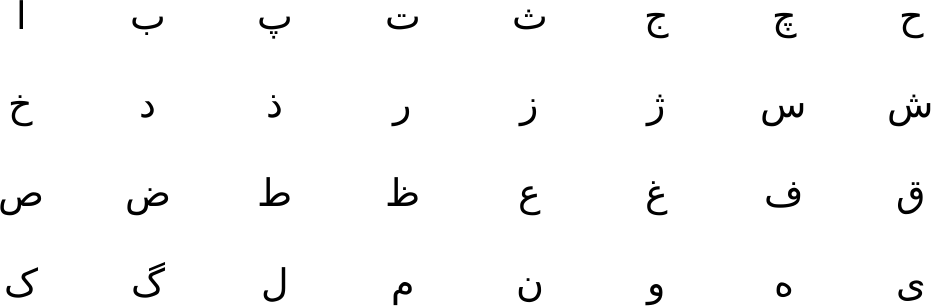<table class="standard" cellpadding="5" style="font-size: 1.6em; font-family:'Times New Roman', serif; line-height: 2em; text-align: center;">
<tr>
<td style="width:3em; text-align:center; padding: 3px;">ا</td>
<td style="width:3em; text-align:center; padding: 3px;">ب</td>
<td style="width:3em; text-align:center; padding: 3px;">پ</td>
<td style="width:3em; text-align:center; padding: 3px;">ت</td>
<td style="width:3em; text-align:center; padding: 3px;">ث</td>
<td style="width:3em; text-align:center; padding: 3px;">ج</td>
<td style="width:3em; text-align:center; padding: 3px;">چ</td>
<td style="width:3em; text-align:center; padding: 3px;">ح</td>
</tr>
<tr>
<td style="width:3em; text-align:center; padding: 3px;">خ</td>
<td style="width:3em; text-align:center; padding: 3px;">د</td>
<td style="width:3em; text-align:center; padding: 3px;">ذ</td>
<td style="width:3em; text-align:center; padding: 3px;">ر</td>
<td style="width:3em; text-align:center; padding: 3px;">ز</td>
<td style="width:3em; text-align:center; padding: 3px;">ژ</td>
<td style="width:3em; text-align:center; padding: 3px;">س</td>
<td style="width:3em; text-align:center; padding: 3px;">ش</td>
</tr>
<tr>
<td style="width:3em; text-align:center; padding: 3px;">ص</td>
<td style="width:3em; text-align:center; padding: 3px;">ض</td>
<td style="width:3em; text-align:center; padding: 3px;">ط</td>
<td style="width:3em; text-align:center; padding: 3px;">ظ</td>
<td style="width:3em; text-align:center; padding: 3px;">ع</td>
<td style="width:3em; text-align:center; padding: 3px;">غ</td>
<td style="width:3em; text-align:center; padding: 3px;">ف</td>
<td style="width:3em; text-align:center; padding: 3px;">ق</td>
</tr>
<tr>
<td style="width:3em; text-align:center; padding: 3px;">ک</td>
<td style="width:3em; text-align:center; padding: 3px;">گ</td>
<td style="width:3em; text-align:center; padding: 3px;">ل</td>
<td style="width:3em; text-align:center; padding: 3px;">م</td>
<td style="width:3em; text-align:center; padding: 3px;">ن</td>
<td style="width:3em; text-align:center; padding: 3px;">و</td>
<td style="width:3em; text-align:center; padding: 3px;">ه</td>
<td style="width:3em; text-align:center; padding: 3px;">ی</td>
</tr>
</table>
